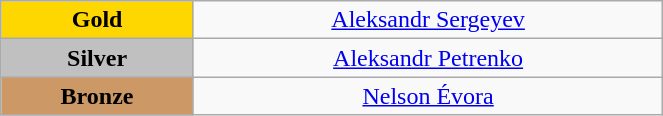<table class="wikitable" style="text-align:center; " width="35%">
<tr>
<td bgcolor="gold"><strong>Gold</strong></td>
<td><a href='#'>Aleksandr Sergeyev</a><br>  <small><em></em></small></td>
</tr>
<tr>
<td bgcolor="silver"><strong>Silver</strong></td>
<td><a href='#'>Aleksandr Petrenko</a><br>  <small><em></em></small></td>
</tr>
<tr>
<td bgcolor="CC9966"><strong>Bronze</strong></td>
<td><a href='#'>Nelson Évora</a><br>  <small><em></em></small></td>
</tr>
</table>
